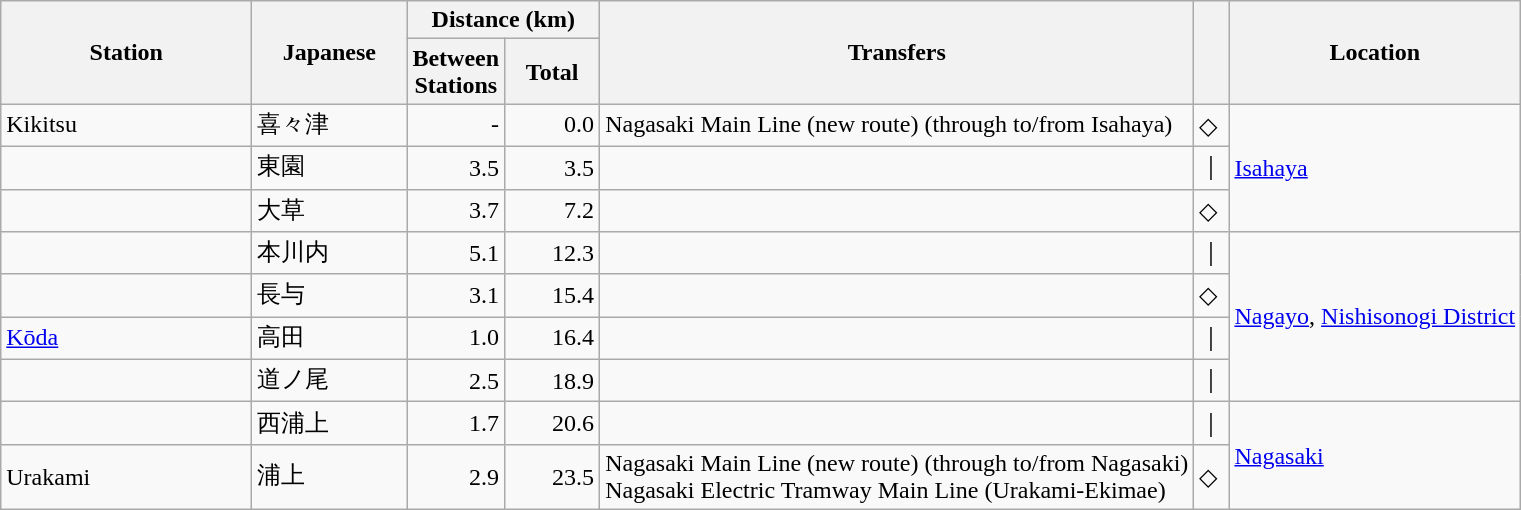<table class="wikitable" rules="all">
<tr>
<th style="width:10em;" rowspan="2">Station</th>
<th style="width:6em;" rowspan="2">Japanese</th>
<th colspan="2">Distance (km)</th>
<th rowspan="2">Transfers</th>
<th style="width:1em;" rowspan="2"> </th>
<th colspan="2" rowspan="2">Location</th>
</tr>
<tr>
<th style="width:2.5em;">Between<br>Stations</th>
<th style="width:3.5em;">Total</th>
</tr>
<tr>
<td>Kikitsu</td>
<td>喜々津</td>
<td style="text-align:right;">-</td>
<td style="text-align:right;">0.0</td>
<td>Nagasaki Main Line (new route) (through to/from Isahaya)</td>
<td>◇</td>
<td rowspan="3"><a href='#'>Isahaya</a></td>
</tr>
<tr>
<td></td>
<td>東園</td>
<td style="text-align:right;">3.5</td>
<td style="text-align:right;">3.5</td>
<td> </td>
<td>｜</td>
</tr>
<tr>
<td></td>
<td>大草</td>
<td style="text-align:right;">3.7</td>
<td style="text-align:right;">7.2</td>
<td> </td>
<td>◇</td>
</tr>
<tr>
<td></td>
<td>本川内</td>
<td style="text-align:right;">5.1</td>
<td style="text-align:right;">12.3</td>
<td> </td>
<td>｜</td>
<td rowspan="4"><a href='#'>Nagayo</a>, <a href='#'>Nishisonogi District</a></td>
</tr>
<tr>
<td></td>
<td>長与</td>
<td style="text-align:right;">3.1</td>
<td style="text-align:right;">15.4</td>
<td> </td>
<td>◇</td>
</tr>
<tr>
<td><a href='#'>Kōda</a></td>
<td>高田</td>
<td style="text-align:right;">1.0</td>
<td style="text-align:right;">16.4</td>
<td> </td>
<td>｜</td>
</tr>
<tr>
<td></td>
<td>道ノ尾</td>
<td style="text-align:right;">2.5</td>
<td style="text-align:right;">18.9</td>
<td> </td>
<td>｜</td>
</tr>
<tr>
<td></td>
<td>西浦上</td>
<td style="text-align:right;">1.7</td>
<td style="text-align:right;">20.6</td>
<td> </td>
<td>｜</td>
<td rowspan="2"><a href='#'>Nagasaki</a></td>
</tr>
<tr>
<td>Urakami</td>
<td>浦上</td>
<td style="text-align:right;">2.9</td>
<td style="text-align:right;">23.5</td>
<td>Nagasaki Main Line (new route) (through to/from Nagasaki)<br>Nagasaki Electric Tramway Main Line (Urakami-Ekimae)</td>
<td>◇</td>
</tr>
</table>
